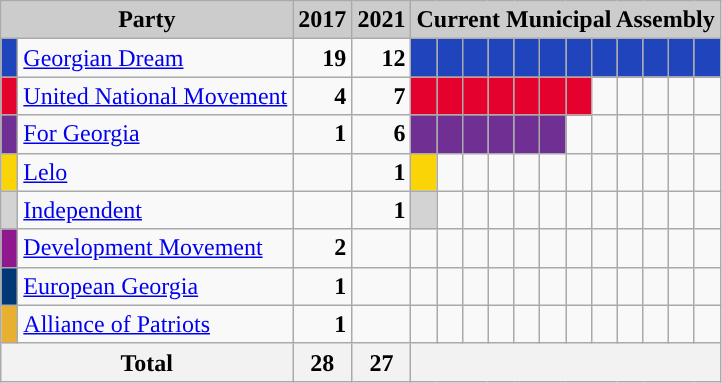<table class="wikitable">
<tr>
<th style="background:#ccc" colspan="2">Party</th>
<th style="background:#ccc">2017</th>
<th style="background:#ccc">2021</th>
<th style="background:#ccc" colspan="45">Current Municipal Assembly</th>
</tr>
<tr>
<td style="background-color: #2044bc"> </td>
<td><a href='#'>Georgian Dream</a></td>
<td style="text-align: right"><strong>19</strong></td>
<td style="text-align: right"><strong>12</strong></td>
<td style="background-color: #2044bc"></td>
<td style="background-color: #2044bc"> </td>
<td style="background-color: #2044bc"> </td>
<td style="background-color: #2044bc"> </td>
<td style="background-color: #2044bc"> </td>
<td style="background-color: #2044bc"> </td>
<td style="background-color: #2044bc"> </td>
<td style="background-color: #2044bc"> </td>
<td style="background-color: #2044bc"> </td>
<td style="background-color: #2044bc"> </td>
<td style="background-color: #2044bc"> </td>
<td style="background-color: #2044bc"> </td>
</tr>
<tr>
<td style="background-color: #e4012e"> </td>
<td><a href='#'>United National Movement</a></td>
<td style="text-align: right"><strong>4</strong></td>
<td style="text-align: right"><strong>7</strong></td>
<td style="background-color: #e4012e"></td>
<td style="background-color: #e4012e"> </td>
<td style="background-color: #e4012e"> </td>
<td style="background-color: #e4012e"> </td>
<td style="background-color: #e4012e"> </td>
<td style="background-color: #e4012e"> </td>
<td style="background-color: #e4012e"> </td>
<td></td>
<td></td>
<td></td>
<td></td>
<td></td>
</tr>
<tr>
<td style="background-color: #702F92"> </td>
<td><a href='#'>For Georgia</a></td>
<td style="text-align: right"><strong>1</strong></td>
<td style="text-align: right"><strong>6</strong></td>
<td style="background-color: #702f92"></td>
<td style="background-color: #702f92"> </td>
<td style="background-color: #702f92"> </td>
<td style="background-color: #702f92"> </td>
<td style="background-color: #702f92"> </td>
<td style="background-color: #702f92"> </td>
<td></td>
<td></td>
<td></td>
<td></td>
<td></td>
<td></td>
</tr>
<tr>
<td style="background-color: #fad406"> </td>
<td><a href='#'>Lelo</a></td>
<td></td>
<td style="text-align: right"><strong>1</strong></td>
<td style="background-color: #fad406"> </td>
<td></td>
<td></td>
<td></td>
<td></td>
<td></td>
<td></td>
<td></td>
<td></td>
<td></td>
<td></td>
<td></td>
</tr>
<tr>
<td style="background-color: lightgray"> </td>
<td><a href='#'>Independent</a></td>
<td></td>
<td style="text-align: right"><strong>1</strong></td>
<td style="background-color: lightgray"> </td>
<td></td>
<td></td>
<td></td>
<td></td>
<td></td>
<td></td>
<td></td>
<td></td>
<td></td>
<td></td>
<td></td>
</tr>
<tr>
<td style="background-color: #8f188f"> </td>
<td><a href='#'>Development Movement</a></td>
<td style="text-align: right"><strong>2</strong></td>
<td></td>
<td></td>
<td></td>
<td></td>
<td></td>
<td></td>
<td></td>
<td></td>
<td></td>
<td></td>
<td></td>
<td></td>
<td></td>
</tr>
<tr>
<td style="background-color: #003876"> </td>
<td><a href='#'>European Georgia</a></td>
<td style="text-align: right"><strong>1</strong></td>
<td></td>
<td></td>
<td></td>
<td></td>
<td></td>
<td></td>
<td></td>
<td></td>
<td></td>
<td></td>
<td></td>
<td></td>
<td></td>
</tr>
<tr>
<td style="background-color: #e7b031"> </td>
<td><a href='#'>Alliance of Patriots</a></td>
<td style="text-align: right"><strong>1</strong></td>
<td></td>
<td></td>
<td></td>
<td></td>
<td></td>
<td></td>
<td></td>
<td></td>
<td></td>
<td></td>
<td></td>
<td></td>
<td></td>
</tr>
<tr>
<th colspan=2>Total</th>
<th align=right>28</th>
<th align=right>27</th>
<th colspan=45> </th>
</tr>
</table>
